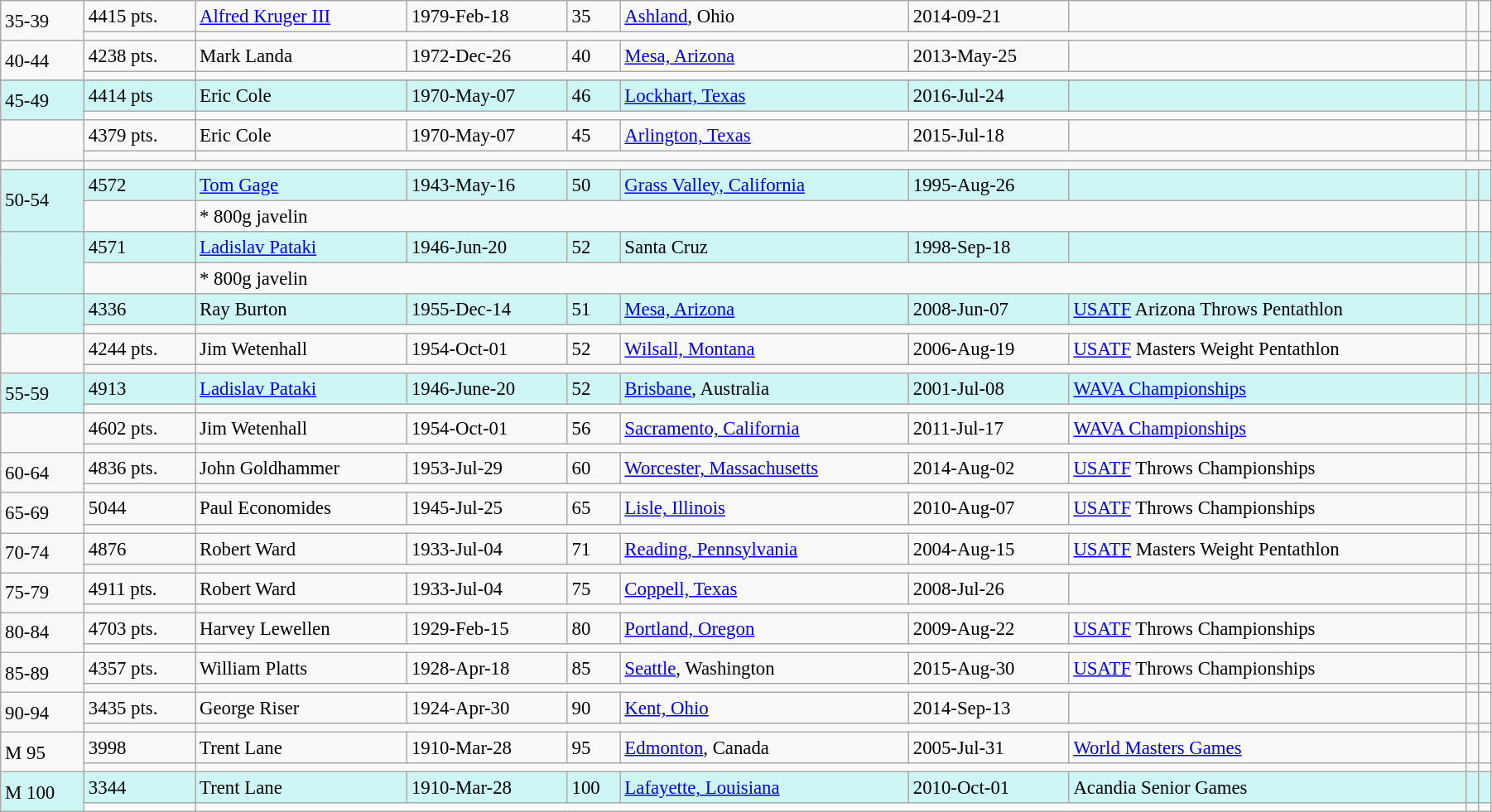<table class="wikitable" style="font-size:95%; width: 95%">
<tr>
<td rowspan=2>35-39</td>
<td>4415 pts.</td>
<td><a href='#'>Alfred Kruger III</a></td>
<td>1979-Feb-18</td>
<td>35</td>
<td><a href='#'>Ashland</a>, Ohio</td>
<td>2014-09-21</td>
<td></td>
<td></td>
</tr>
<tr>
<td></td>
<td colspan=6></td>
<td></td>
<td></td>
</tr>
<tr>
<td rowspan=2>40-44</td>
<td>4238 pts.</td>
<td>Mark Landa</td>
<td>1972-Dec-26</td>
<td>40</td>
<td><a href='#'>Mesa, Arizona</a></td>
<td>2013-May-25</td>
<td></td>
<td></td>
<td></td>
</tr>
<tr>
<td></td>
<td colspan=6></td>
<td></td>
<td></td>
</tr>
<tr>
</tr>
<tr style="background:#cef6f5;">
<td rowspan=2>45-49</td>
<td>4414 pts</td>
<td>Eric Cole</td>
<td>1970-May-07</td>
<td>46</td>
<td><a href='#'>Lockhart, Texas</a></td>
<td>2016-Jul-24</td>
<td></td>
<td></td>
<td></td>
</tr>
<tr>
<td></td>
<td colspan=6></td>
<td></td>
<td></td>
</tr>
<tr>
<td rowspan=2></td>
<td>4379 pts.</td>
<td>Eric Cole</td>
<td>1970-May-07</td>
<td>45</td>
<td><a href='#'>Arlington, Texas</a></td>
<td>2015-Jul-18</td>
<td></td>
<td></td>
<td></td>
</tr>
<tr>
<td></td>
<td colspan=6></td>
<td></td>
<td></td>
</tr>
<tr>
<td></td>
</tr>
<tr style="background:#cef6f5;">
<td rowspan=2>50-54</td>
<td>4572</td>
<td><a href='#'>Tom Gage</a></td>
<td>1943-May-16</td>
<td>50</td>
<td><a href='#'>Grass Valley, California</a></td>
<td>1995-Aug-26</td>
<td></td>
<td></td>
<td></td>
</tr>
<tr>
<td></td>
<td colspan=6> * 800g javelin</td>
<td></td>
<td></td>
</tr>
<tr style="background:#cef6f5;">
<td rowspan=2></td>
<td>4571</td>
<td><a href='#'>Ladislav Pataki</a></td>
<td>1946-Jun-20</td>
<td>52</td>
<td>Santa Cruz</td>
<td>1998-Sep-18</td>
<td></td>
<td></td>
<td></td>
</tr>
<tr>
<td></td>
<td colspan=6>* 800g javelin</td>
<td></td>
<td></td>
</tr>
<tr style="background:#cef6f5;">
<td rowspan=2></td>
<td>4336</td>
<td>Ray Burton</td>
<td>1955-Dec-14</td>
<td>51</td>
<td><a href='#'>Mesa, Arizona</a></td>
<td>2008-Jun-07</td>
<td><a href='#'>USATF</a> Arizona Throws Pentathlon</td>
<td></td>
<td></td>
</tr>
<tr>
<td></td>
<td colspan=6></td>
<td></td>
<td></td>
</tr>
<tr>
<td rowspan=2></td>
<td>4244 pts.</td>
<td>Jim Wetenhall</td>
<td>1954-Oct-01</td>
<td>52</td>
<td><a href='#'>Wilsall, Montana</a></td>
<td>2006-Aug-19</td>
<td><a href='#'>USATF</a> Masters Weight Pentathlon</td>
<td></td>
<td></td>
</tr>
<tr>
<td></td>
<td colspan=6></td>
<td></td>
<td></td>
</tr>
<tr style="background:#cef6f5;">
<td rowspan=2>55-59</td>
<td>4913</td>
<td><a href='#'>Ladislav Pataki</a></td>
<td>1946-June-20</td>
<td>52</td>
<td><a href='#'>Brisbane</a>, Australia</td>
<td>2001-Jul-08</td>
<td><a href='#'>WAVA Championships</a></td>
<td></td>
<td></td>
</tr>
<tr>
<td></td>
<td colspan=6></td>
<td></td>
<td></td>
</tr>
<tr>
<td rowspan=2></td>
<td>4602 pts.</td>
<td>Jim Wetenhall</td>
<td>1954-Oct-01</td>
<td>56</td>
<td><a href='#'>Sacramento, California</a></td>
<td>2011-Jul-17</td>
<td><a href='#'>WAVA Championships</a></td>
<td></td>
</tr>
<tr>
<td></td>
<td colspan=6></td>
<td></td>
<td></td>
</tr>
<tr>
<td rowspan=2>60-64</td>
<td>4836 pts.</td>
<td>John Goldhammer</td>
<td>1953-Jul-29</td>
<td>60</td>
<td><a href='#'>Worcester, Massachusetts</a></td>
<td>2014-Aug-02</td>
<td><a href='#'>USATF</a> Throws Championships</td>
<td></td>
<td></td>
</tr>
<tr>
<td></td>
<td colspan=6></td>
<td></td>
<td></td>
</tr>
<tr>
<td rowspan=2>65-69</td>
<td>5044</td>
<td>Paul Economides</td>
<td>1945-Jul-25</td>
<td>65</td>
<td><a href='#'>Lisle, Illinois</a></td>
<td>2010-Aug-07</td>
<td><a href='#'>USATF</a> Throws Championships</td>
<td></td>
</tr>
<tr>
<td></td>
<td colspan=6></td>
<td></td>
<td></td>
</tr>
<tr>
<td rowspan=2>70-74</td>
<td>4876</td>
<td>Robert Ward</td>
<td>1933-Jul-04</td>
<td>71</td>
<td><a href='#'>Reading, Pennsylvania</a></td>
<td>2004-Aug-15</td>
<td><a href='#'>USATF</a> Masters Weight Pentathlon</td>
<td></td>
<td></td>
</tr>
<tr>
<td></td>
<td colspan=6></td>
<td></td>
<td></td>
</tr>
<tr>
<td rowspan=2>75-79</td>
<td>4911 pts.</td>
<td>Robert Ward</td>
<td>1933-Jul-04</td>
<td>75</td>
<td><a href='#'>Coppell, Texas</a></td>
<td>2008-Jul-26</td>
<td></td>
<td></td>
<td></td>
</tr>
<tr>
<td></td>
<td colspan=6></td>
<td></td>
<td></td>
</tr>
<tr>
<td rowspan=2>80-84</td>
<td>4703 pts.</td>
<td>Harvey Lewellen</td>
<td>1929-Feb-15</td>
<td>80</td>
<td><a href='#'>Portland, Oregon</a></td>
<td>2009-Aug-22</td>
<td><a href='#'>USATF</a> Throws Championships</td>
<td></td>
<td></td>
</tr>
<tr>
<td></td>
<td colspan=6></td>
<td></td>
<td></td>
</tr>
<tr>
<td rowspan=2>85-89</td>
<td>4357 pts.</td>
<td>William Platts</td>
<td>1928-Apr-18</td>
<td>85</td>
<td><a href='#'>Seattle</a>, Washington</td>
<td>2015-Aug-30</td>
<td><a href='#'>USATF</a> Throws Championships</td>
<td></td>
<td></td>
</tr>
<tr>
<td></td>
<td colspan=6></td>
<td></td>
<td></td>
</tr>
<tr>
<td rowspan=2>90-94</td>
<td>3435 pts.</td>
<td>George Riser</td>
<td>1924-Apr-30</td>
<td>90</td>
<td><a href='#'>Kent, Ohio</a></td>
<td>2014-Sep-13</td>
<td></td>
<td></td>
<td></td>
</tr>
<tr>
<td></td>
<td colspan=6></td>
<td></td>
<td></td>
</tr>
<tr>
<td rowspan=2>M 95</td>
<td>3998</td>
<td>Trent Lane</td>
<td>1910-Mar-28</td>
<td>95</td>
<td><a href='#'>Edmonton</a>, Canada</td>
<td>2005-Jul-31</td>
<td><a href='#'>World Masters Games</a></td>
<td></td>
<td></td>
</tr>
<tr>
<td></td>
<td colspan=6></td>
<td></td>
<td></td>
</tr>
<tr style="background:#cef6f5;">
<td rowspan=2>M 100</td>
<td>3344</td>
<td>Trent Lane</td>
<td>1910-Mar-28</td>
<td>100</td>
<td><a href='#'>Lafayette, Louisiana</a></td>
<td>2010-Oct-01</td>
<td>Acandia Senior Games</td>
<td></td>
<td></td>
</tr>
<tr>
<td></td>
<td colspan=6></td>
<td></td>
<td></td>
</tr>
</table>
